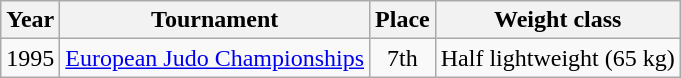<table class=wikitable>
<tr>
<th>Year</th>
<th>Tournament</th>
<th>Place</th>
<th>Weight class</th>
</tr>
<tr>
<td>1995</td>
<td><a href='#'>European Judo Championships</a></td>
<td align="center">7th</td>
<td>Half lightweight (65 kg)</td>
</tr>
</table>
